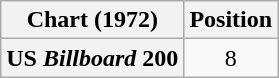<table class="wikitable plainrowheaders" style="text-align:center">
<tr>
<th>Chart (1972)</th>
<th>Position</th>
</tr>
<tr>
<th scope="row">US <em>Billboard</em> 200</th>
<td>8</td>
</tr>
</table>
